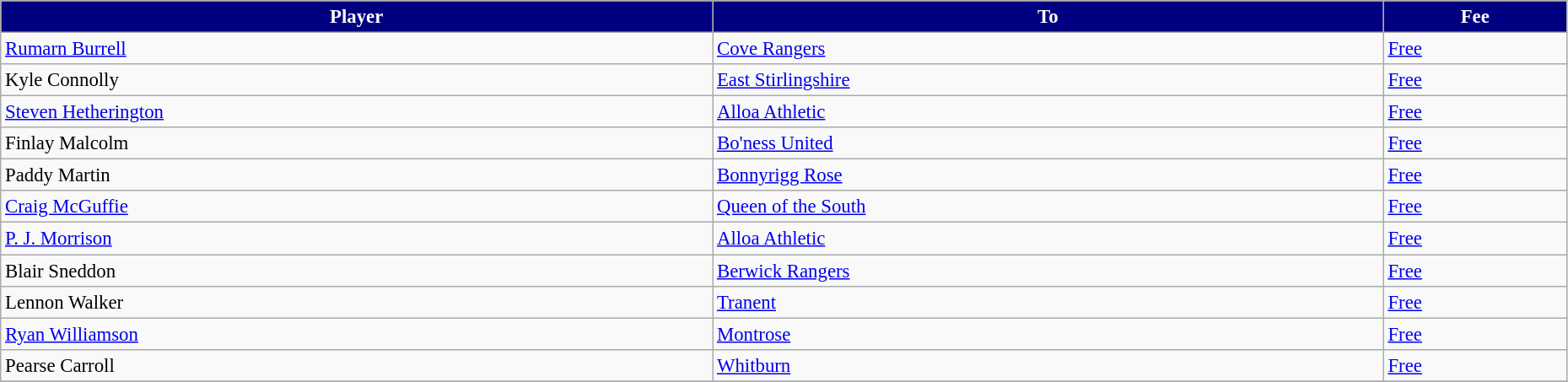<table class="wikitable" style="text-align:left; font-size:95%;width:98%;">
<tr>
<th style="background:navy; color:white;">Player</th>
<th style="background:navy; color:white;">To</th>
<th style="background:navy; color:white;">Fee</th>
</tr>
<tr>
<td> <a href='#'>Rumarn Burrell</a></td>
<td> <a href='#'>Cove Rangers</a></td>
<td><a href='#'>Free</a></td>
</tr>
<tr>
<td> Kyle Connolly</td>
<td> <a href='#'>East Stirlingshire</a></td>
<td><a href='#'>Free</a></td>
</tr>
<tr>
<td> <a href='#'>Steven Hetherington</a></td>
<td> <a href='#'>Alloa Athletic</a></td>
<td><a href='#'>Free</a></td>
</tr>
<tr>
<td> Finlay Malcolm</td>
<td> <a href='#'>Bo'ness United</a></td>
<td><a href='#'>Free</a></td>
</tr>
<tr>
<td> Paddy Martin</td>
<td> <a href='#'>Bonnyrigg Rose</a></td>
<td><a href='#'>Free</a></td>
</tr>
<tr>
<td> <a href='#'>Craig McGuffie</a></td>
<td> <a href='#'>Queen of the South</a></td>
<td><a href='#'>Free</a></td>
</tr>
<tr>
<td> <a href='#'>P. J. Morrison</a></td>
<td> <a href='#'>Alloa Athletic</a></td>
<td><a href='#'>Free</a></td>
</tr>
<tr>
<td> Blair Sneddon</td>
<td> <a href='#'>Berwick Rangers</a></td>
<td><a href='#'>Free</a></td>
</tr>
<tr>
<td> Lennon Walker</td>
<td> <a href='#'>Tranent</a></td>
<td><a href='#'>Free</a></td>
</tr>
<tr>
<td> <a href='#'>Ryan Williamson</a></td>
<td> <a href='#'>Montrose</a></td>
<td><a href='#'>Free</a></td>
</tr>
<tr>
<td> Pearse Carroll</td>
<td> <a href='#'>Whitburn</a></td>
<td><a href='#'>Free</a></td>
</tr>
<tr>
</tr>
</table>
